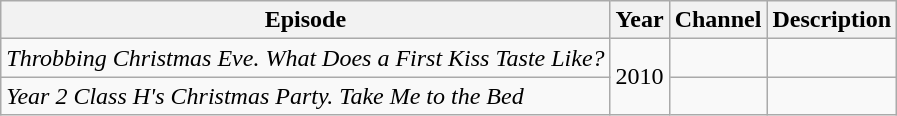<table class="wikitable sortable">
<tr>
<th>Episode</th>
<th>Year</th>
<th>Channel</th>
<th>Description</th>
</tr>
<tr>
<td><em>Throbbing Christmas Eve. What Does a First Kiss Taste Like?</em></td>
<td rowspan="2">2010</td>
<td></td>
<td></td>
</tr>
<tr>
<td><em>Year 2 Class H's Christmas Party. Take Me to the Bed</em></td>
<td></td>
<td></td>
</tr>
</table>
